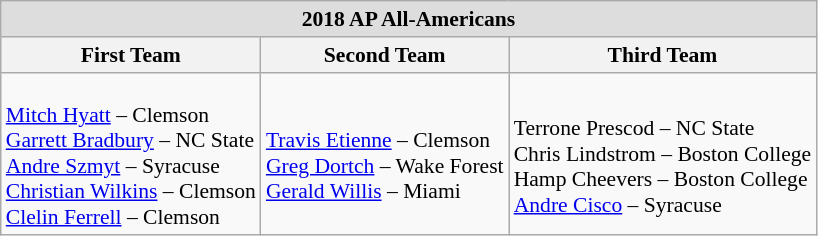<table class="wikitable" style="white-space:nowrap; font-size:90%;">
<tr>
<td colspan="7" style="text-align:center; background:#ddd;"><strong>2018 AP All-Americans</strong></td>
</tr>
<tr>
<th>First Team</th>
<th>Second Team</th>
<th>Third Team</th>
</tr>
<tr>
<td><br><a href='#'>Mitch Hyatt</a> – Clemson<br>
<a href='#'>Garrett Bradbury</a> – NC State<br>
<a href='#'>Andre Szmyt</a> – Syracuse<br>
<a href='#'>Christian Wilkins</a> – Clemson<br>
<a href='#'>Clelin Ferrell</a> – Clemson</td>
<td><br><a href='#'>Travis Etienne</a> – Clemson<br>
<a href='#'>Greg Dortch</a> – Wake Forest<br>
<a href='#'>Gerald Willis</a> – Miami<br></td>
<td><br>Terrone Prescod – NC State<br>
Chris Lindstrom – Boston College<br>
Hamp Cheevers – Boston College<br>
<a href='#'>Andre Cisco</a> – Syracuse<br></td>
</tr>
</table>
